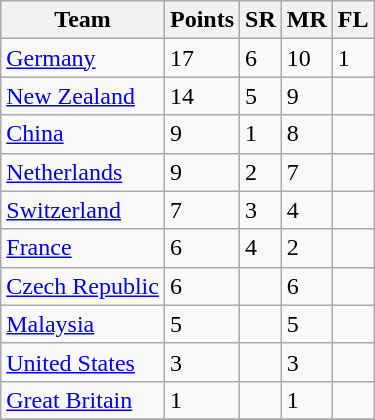<table class="wikitable">
<tr>
<th>Team</th>
<th>Points</th>
<th>SR</th>
<th>MR</th>
<th>FL</th>
</tr>
<tr>
<td> <a href='#'>Germany</a></td>
<td>17</td>
<td>6</td>
<td>10</td>
<td>1</td>
</tr>
<tr>
<td> <a href='#'>New Zealand</a></td>
<td>14</td>
<td>5</td>
<td>9</td>
<td></td>
</tr>
<tr>
<td> <a href='#'>China</a></td>
<td>9</td>
<td>1</td>
<td>8</td>
<td></td>
</tr>
<tr>
<td> <a href='#'>Netherlands</a></td>
<td>9</td>
<td>2</td>
<td>7</td>
<td></td>
</tr>
<tr>
<td> <a href='#'>Switzerland</a></td>
<td>7</td>
<td>3</td>
<td>4</td>
<td></td>
</tr>
<tr>
<td> <a href='#'>France</a></td>
<td>6</td>
<td>4</td>
<td>2</td>
<td></td>
</tr>
<tr>
<td> <a href='#'>Czech Republic</a></td>
<td>6</td>
<td></td>
<td>6</td>
<td></td>
</tr>
<tr>
<td> <a href='#'>Malaysia</a></td>
<td>5</td>
<td></td>
<td>5</td>
<td></td>
</tr>
<tr>
<td> <a href='#'>United States</a></td>
<td>3</td>
<td></td>
<td>3</td>
<td></td>
</tr>
<tr>
<td> <a href='#'>Great Britain</a></td>
<td>1</td>
<td></td>
<td>1</td>
<td></td>
</tr>
<tr>
</tr>
</table>
